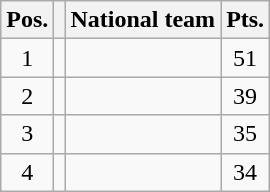<table class=wikitable align=left>
<tr>
<th>Pos.</th>
<th></th>
<th>National team</th>
<th>Pts.</th>
</tr>
<tr align=center >
<td>1</td>
<td></td>
<td align=left></td>
<td>51</td>
</tr>
<tr align=center >
<td>2</td>
<td></td>
<td align=left></td>
<td>39</td>
</tr>
<tr align=center>
<td>3</td>
<td></td>
<td align=left></td>
<td>35</td>
</tr>
<tr align=center>
<td>4</td>
<td></td>
<td align=left></td>
<td>34</td>
</tr>
</table>
